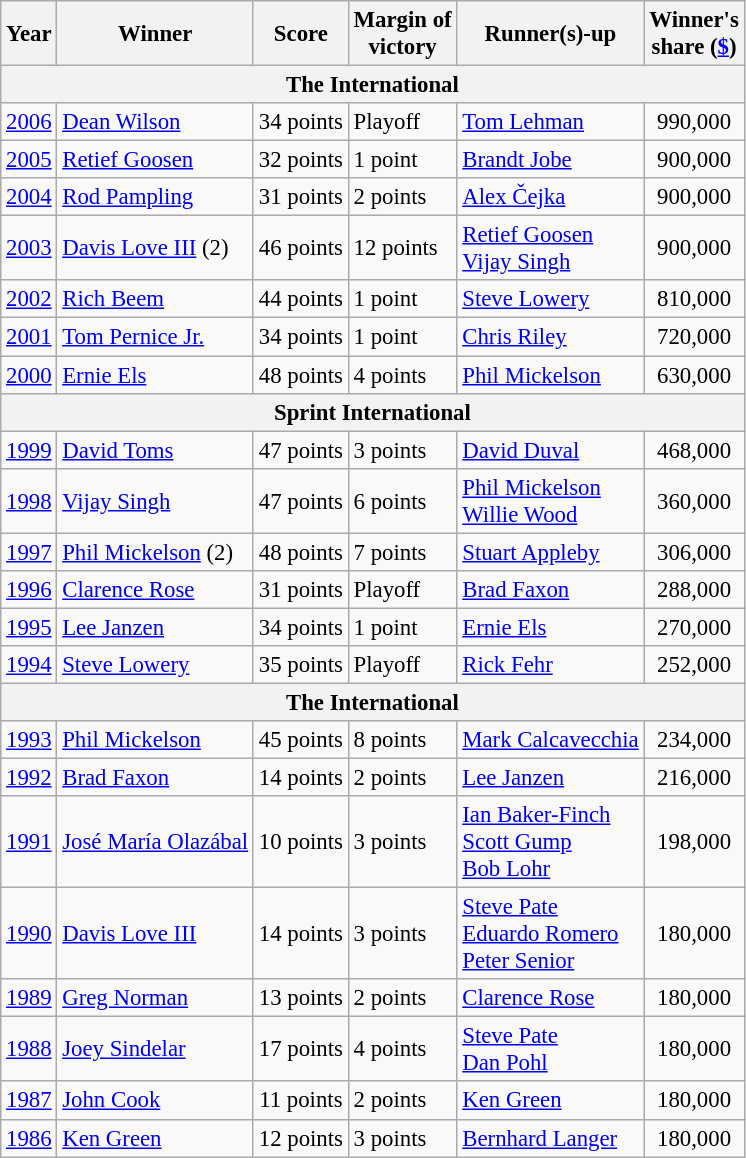<table class="wikitable" style="font-size:95%">
<tr>
<th>Year</th>
<th>Winner</th>
<th>Score</th>
<th>Margin of<br>victory</th>
<th>Runner(s)-up</th>
<th>Winner's<br>share (<a href='#'>$</a>)</th>
</tr>
<tr>
<th colspan=7>The International</th>
</tr>
<tr>
<td><a href='#'>2006</a></td>
<td> <a href='#'>Dean Wilson</a></td>
<td align=center>34 points</td>
<td>Playoff</td>
<td> <a href='#'>Tom Lehman</a></td>
<td align=center>990,000</td>
</tr>
<tr>
<td><a href='#'>2005</a></td>
<td> <a href='#'>Retief Goosen</a></td>
<td align=center>32 points</td>
<td>1 point</td>
<td> <a href='#'>Brandt Jobe</a></td>
<td align=center>900,000</td>
</tr>
<tr>
<td><a href='#'>2004</a></td>
<td> <a href='#'>Rod Pampling</a></td>
<td align=center>31 points</td>
<td>2 points</td>
<td> <a href='#'>Alex Čejka</a></td>
<td align=center>900,000</td>
</tr>
<tr>
<td><a href='#'>2003</a></td>
<td> <a href='#'>Davis Love III</a> (2)</td>
<td align=center>46 points</td>
<td>12 points</td>
<td> <a href='#'>Retief Goosen</a><br> <a href='#'>Vijay Singh</a></td>
<td align=center>900,000</td>
</tr>
<tr>
<td><a href='#'>2002</a></td>
<td> <a href='#'>Rich Beem</a></td>
<td align=center>44 points</td>
<td>1 point</td>
<td> <a href='#'>Steve Lowery</a></td>
<td align=center>810,000</td>
</tr>
<tr>
<td><a href='#'>2001</a></td>
<td> <a href='#'>Tom Pernice Jr.</a></td>
<td align=center>34 points</td>
<td>1 point</td>
<td> <a href='#'>Chris Riley</a></td>
<td align=center>720,000</td>
</tr>
<tr>
<td><a href='#'>2000</a></td>
<td> <a href='#'>Ernie Els</a></td>
<td align=center>48 points</td>
<td>4 points</td>
<td> <a href='#'>Phil Mickelson</a></td>
<td align=center>630,000</td>
</tr>
<tr>
<th colspan=7>Sprint International</th>
</tr>
<tr>
<td><a href='#'>1999</a></td>
<td> <a href='#'>David Toms</a></td>
<td align=center>47 points</td>
<td>3 points</td>
<td> <a href='#'>David Duval</a></td>
<td align=center>468,000</td>
</tr>
<tr>
<td><a href='#'>1998</a></td>
<td> <a href='#'>Vijay Singh</a></td>
<td align=center>47 points</td>
<td>6 points</td>
<td> <a href='#'>Phil Mickelson</a><br> <a href='#'>Willie Wood</a></td>
<td align=center>360,000</td>
</tr>
<tr>
<td><a href='#'>1997</a></td>
<td> <a href='#'>Phil Mickelson</a> (2)</td>
<td align=center>48 points</td>
<td>7 points</td>
<td> <a href='#'>Stuart Appleby</a></td>
<td align=center>306,000</td>
</tr>
<tr>
<td><a href='#'>1996</a></td>
<td> <a href='#'>Clarence Rose</a></td>
<td align=center>31 points</td>
<td>Playoff</td>
<td> <a href='#'>Brad Faxon</a></td>
<td align=center>288,000</td>
</tr>
<tr>
<td><a href='#'>1995</a></td>
<td> <a href='#'>Lee Janzen</a></td>
<td align=center>34 points</td>
<td>1 point</td>
<td> <a href='#'>Ernie Els</a></td>
<td align=center>270,000</td>
</tr>
<tr>
<td><a href='#'>1994</a></td>
<td> <a href='#'>Steve Lowery</a></td>
<td align=center>35 points</td>
<td>Playoff</td>
<td> <a href='#'>Rick Fehr</a></td>
<td align=center>252,000</td>
</tr>
<tr>
<th colspan=7>The International</th>
</tr>
<tr>
<td><a href='#'>1993</a></td>
<td> <a href='#'>Phil Mickelson</a></td>
<td align=center>45 points</td>
<td>8 points</td>
<td> <a href='#'>Mark Calcavecchia</a></td>
<td align=center>234,000</td>
</tr>
<tr>
<td><a href='#'>1992</a></td>
<td> <a href='#'>Brad Faxon</a></td>
<td align=center>14 points</td>
<td>2 points</td>
<td> <a href='#'>Lee Janzen</a></td>
<td align=center>216,000</td>
</tr>
<tr>
<td><a href='#'>1991</a></td>
<td> <a href='#'>José María Olazábal</a></td>
<td align=center>10 points</td>
<td>3 points</td>
<td> <a href='#'>Ian Baker-Finch</a><br> <a href='#'>Scott Gump</a><br> <a href='#'>Bob Lohr</a></td>
<td align=center>198,000</td>
</tr>
<tr>
<td><a href='#'>1990</a></td>
<td> <a href='#'>Davis Love III</a></td>
<td align=center>14 points</td>
<td>3 points</td>
<td> <a href='#'>Steve Pate</a><br> <a href='#'>Eduardo Romero</a><br> <a href='#'>Peter Senior</a></td>
<td align=center>180,000</td>
</tr>
<tr>
<td><a href='#'>1989</a></td>
<td> <a href='#'>Greg Norman</a></td>
<td align=center>13 points</td>
<td>2 points</td>
<td> <a href='#'>Clarence Rose</a></td>
<td align=center>180,000</td>
</tr>
<tr>
<td><a href='#'>1988</a></td>
<td> <a href='#'>Joey Sindelar</a></td>
<td align=center>17 points</td>
<td>4 points</td>
<td> <a href='#'>Steve Pate</a><br> <a href='#'>Dan Pohl</a></td>
<td align=center>180,000</td>
</tr>
<tr>
<td><a href='#'>1987</a></td>
<td> <a href='#'>John Cook</a></td>
<td align=center>11 points</td>
<td>2 points</td>
<td> <a href='#'>Ken Green</a></td>
<td align=center>180,000</td>
</tr>
<tr>
<td><a href='#'>1986</a></td>
<td> <a href='#'>Ken Green</a></td>
<td align=center>12 points</td>
<td>3 points</td>
<td> <a href='#'>Bernhard Langer</a></td>
<td align=center>180,000</td>
</tr>
</table>
